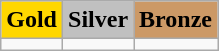<table class=wikitable>
<tr>
<td align=center bgcolor=gold> <strong>Gold</strong></td>
<td align=center bgcolor=silver> <strong>Silver</strong></td>
<td align=center bgcolor=cc9966> <strong>Bronze</strong></td>
</tr>
<tr>
<td></td>
<td></td>
<td></td>
</tr>
</table>
